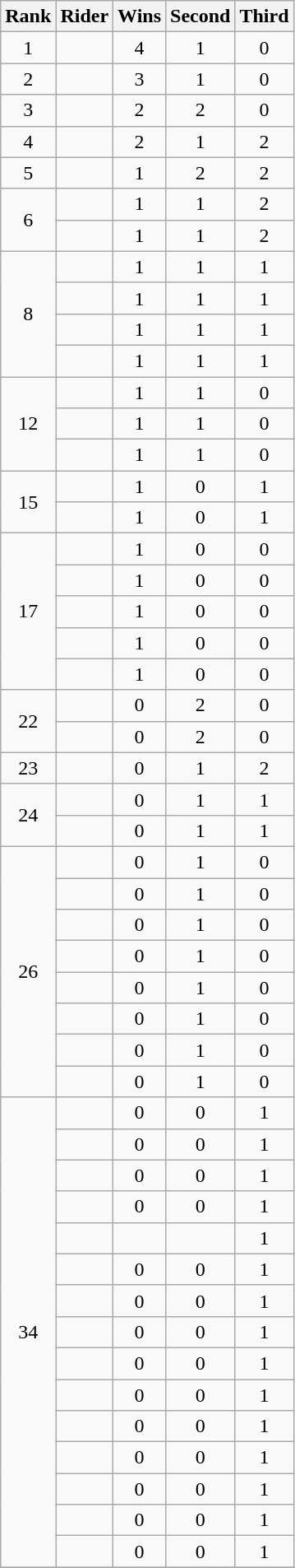<table class="wikitable sortable plainrowheaders" style="text-align: center">
<tr>
<th scope=col>Rank</th>
<th scope=col>Rider</th>
<th scope=col>Wins</th>
<th scope=col>Second</th>
<th scope=col>Third</th>
</tr>
<tr>
<td>1</td>
<td !scope=col align=left></td>
<td>4</td>
<td>1</td>
<td>0</td>
</tr>
<tr>
<td>2</td>
<td !scope=col align=left></td>
<td>3</td>
<td>1</td>
<td>0</td>
</tr>
<tr>
<td>3</td>
<td !scope=col align=left></td>
<td>2</td>
<td>2</td>
<td>0</td>
</tr>
<tr>
<td>4</td>
<td !scope=col align=left></td>
<td>2</td>
<td>1</td>
<td>2</td>
</tr>
<tr>
<td>5</td>
<td !scope=col align=left></td>
<td>1</td>
<td>2</td>
<td>2</td>
</tr>
<tr>
<td rowspan=2>6</td>
<td !scope=col align=left></td>
<td>1</td>
<td>1</td>
<td>2</td>
</tr>
<tr>
<td !scope=col align=left></td>
<td>1</td>
<td>1</td>
<td>2</td>
</tr>
<tr>
<td rowspan=4>8</td>
<td !scope=col align=left></td>
<td>1</td>
<td>1</td>
<td>1</td>
</tr>
<tr>
<td !scope=col align=left></td>
<td>1</td>
<td>1</td>
<td>1</td>
</tr>
<tr>
<td !scope=col align=left></td>
<td>1</td>
<td>1</td>
<td>1</td>
</tr>
<tr>
<td !scope=col align=left></td>
<td>1</td>
<td>1</td>
<td>1</td>
</tr>
<tr>
<td rowspan=3>12</td>
<td !scope=col align=left></td>
<td>1</td>
<td>1</td>
<td>0</td>
</tr>
<tr>
<td !scope=col align=left></td>
<td>1</td>
<td>1</td>
<td>0</td>
</tr>
<tr>
<td !scope=col align=left></td>
<td>1</td>
<td>1</td>
<td>0</td>
</tr>
<tr>
<td rowspan=2>15</td>
<td !scope=col align=left></td>
<td>1</td>
<td>0</td>
<td>1</td>
</tr>
<tr>
<td !scope=col align=left></td>
<td>1</td>
<td>0</td>
<td>1</td>
</tr>
<tr>
<td rowspan=5>17</td>
<td !scope=col align=left></td>
<td>1</td>
<td>0</td>
<td>0</td>
</tr>
<tr>
<td !scope=col align=left></td>
<td>1</td>
<td>0</td>
<td>0</td>
</tr>
<tr>
<td !scope=col align=left></td>
<td>1</td>
<td>0</td>
<td>0</td>
</tr>
<tr>
<td !scope=col align=left></td>
<td>1</td>
<td>0</td>
<td>0</td>
</tr>
<tr>
<td !scope=col align=left></td>
<td>1</td>
<td>0</td>
<td>0</td>
</tr>
<tr>
<td rowspan=2>22</td>
<td !scope=col align=left></td>
<td>0</td>
<td>2</td>
<td>0</td>
</tr>
<tr>
<td !scope=col align=left></td>
<td>0</td>
<td>2</td>
<td>0</td>
</tr>
<tr>
<td>23</td>
<td !scope=col align=left></td>
<td>0</td>
<td>1</td>
<td>2</td>
</tr>
<tr>
<td rowspan=2>24</td>
<td !scope=col align=left></td>
<td>0</td>
<td>1</td>
<td>1</td>
</tr>
<tr>
<td !scope=col align=left></td>
<td>0</td>
<td>1</td>
<td>1</td>
</tr>
<tr>
<td rowspan=8>26</td>
<td !scope=col align=left></td>
<td>0</td>
<td>1</td>
<td>0</td>
</tr>
<tr>
<td !scope=col align=left></td>
<td>0</td>
<td>1</td>
<td>0</td>
</tr>
<tr>
<td !scope=col align=left></td>
<td>0</td>
<td>1</td>
<td>0</td>
</tr>
<tr>
<td !scope=col align=left></td>
<td>0</td>
<td>1</td>
<td>0</td>
</tr>
<tr>
<td !scope=col align=left></td>
<td>0</td>
<td>1</td>
<td>0</td>
</tr>
<tr>
<td !scope=col align=left></td>
<td>0</td>
<td>1</td>
<td>0</td>
</tr>
<tr>
<td !scope=col align=left></td>
<td>0</td>
<td>1</td>
<td>0</td>
</tr>
<tr>
<td !scope=col align=left></td>
<td>0</td>
<td>1</td>
<td>0</td>
</tr>
<tr>
<td rowspan=15>34</td>
<td !scope=col align=left></td>
<td>0</td>
<td>0</td>
<td>1</td>
</tr>
<tr>
<td !scope=col align=left></td>
<td>0</td>
<td>0</td>
<td>1</td>
</tr>
<tr>
<td !scope=col align=left></td>
<td>0</td>
<td>0</td>
<td>1</td>
</tr>
<tr>
<td !scope=col align=left></td>
<td>0</td>
<td>0</td>
<td>1</td>
</tr>
<tr>
<td !scope=col align=left></td>
<td></td>
<td></td>
<td>1</td>
</tr>
<tr>
<td !scope=col align=left></td>
<td>0</td>
<td>0</td>
<td>1</td>
</tr>
<tr>
<td !scope=col align=left></td>
<td>0</td>
<td>0</td>
<td>1</td>
</tr>
<tr>
<td !scope=col align=left></td>
<td>0</td>
<td>0</td>
<td>1</td>
</tr>
<tr>
<td !scope=col align=left></td>
<td>0</td>
<td>0</td>
<td>1</td>
</tr>
<tr>
<td !scope=col align=left></td>
<td>0</td>
<td>0</td>
<td>1</td>
</tr>
<tr>
<td !scope=col align=left></td>
<td>0</td>
<td>0</td>
<td>1</td>
</tr>
<tr>
<td !scope=col align=left></td>
<td>0</td>
<td>0</td>
<td>1</td>
</tr>
<tr>
<td !scope=col align=left></td>
<td>0</td>
<td>0</td>
<td>1</td>
</tr>
<tr>
<td !scope=col align=left></td>
<td>0</td>
<td>0</td>
<td>1</td>
</tr>
<tr>
<td !scope=col align=left></td>
<td>0</td>
<td>0</td>
<td>1</td>
</tr>
<tr>
</tr>
</table>
